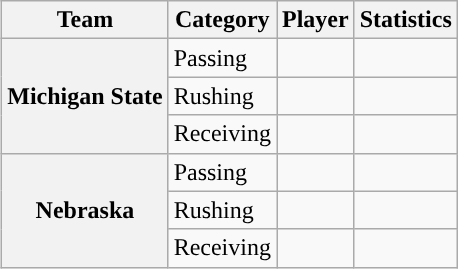<table class="wikitable" style="float:right">
<tr>
<th>Team</th>
<th>Category</th>
<th>Player</th>
<th>Statistics</th>
</tr>
<tr>
<th rowspan=3>Michigan State</th>
<td>Passing</td>
<td></td>
<td></td>
</tr>
<tr>
<td>Rushing</td>
<td></td>
<td></td>
</tr>
<tr>
<td>Receiving</td>
<td></td>
<td></td>
</tr>
<tr>
<th rowspan=3>Nebraska</th>
<td>Passing</td>
<td></td>
<td></td>
</tr>
<tr>
<td>Rushing</td>
<td></td>
<td></td>
</tr>
<tr>
<td>Receiving</td>
<td></td>
<td></td>
</tr>
</table>
